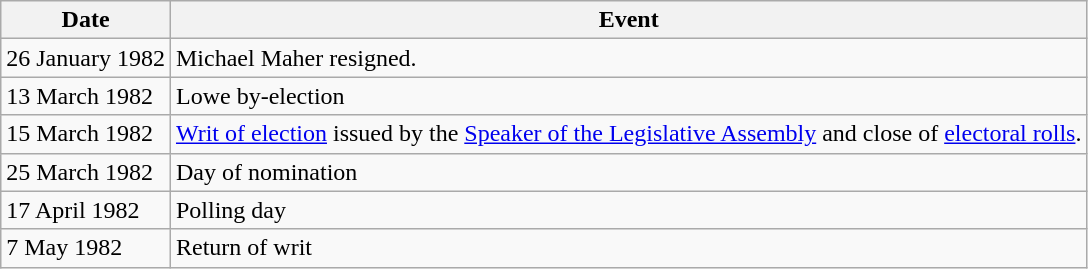<table class="wikitable">
<tr>
<th>Date</th>
<th>Event</th>
</tr>
<tr>
<td>26 January 1982</td>
<td>Michael Maher resigned.</td>
</tr>
<tr>
<td>13 March 1982</td>
<td>Lowe by-election</td>
</tr>
<tr>
<td>15 March 1982</td>
<td><a href='#'>Writ of election</a> issued by the <a href='#'>Speaker of the Legislative Assembly</a> and close of <a href='#'>electoral rolls</a>.</td>
</tr>
<tr>
<td>25 March 1982</td>
<td>Day of nomination</td>
</tr>
<tr>
<td>17 April 1982</td>
<td>Polling day</td>
</tr>
<tr>
<td>7 May 1982</td>
<td>Return of writ</td>
</tr>
</table>
